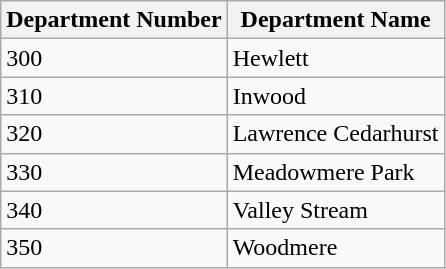<table class="wikitable mw-collapsible">
<tr valign="bottom">
<th>Department Number</th>
<th>Department Name</th>
</tr>
<tr>
<td>300</td>
<td>Hewlett</td>
</tr>
<tr>
<td>310</td>
<td>Inwood</td>
</tr>
<tr>
<td>320</td>
<td>Lawrence Cedarhurst</td>
</tr>
<tr>
<td>330</td>
<td>Meadowmere Park</td>
</tr>
<tr>
<td>340</td>
<td>Valley Stream</td>
</tr>
<tr>
<td>350</td>
<td>Woodmere</td>
</tr>
</table>
